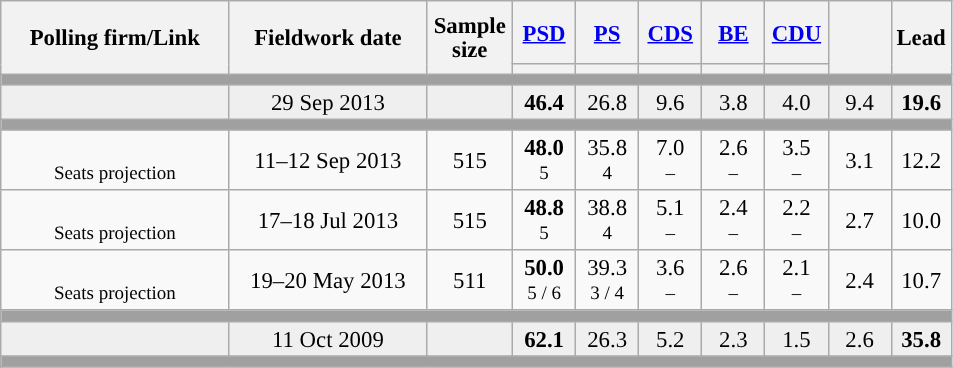<table class="wikitable collapsible sortable" style="text-align:center; font-size:95%; line-height:16px;">
<tr style="height:42px;">
<th style="width:145px;" rowspan="2">Polling firm/Link</th>
<th style="width:125px;" rowspan="2">Fieldwork date</th>
<th class="unsortable" style="width:50px;" rowspan="2">Sample size</th>
<th class="unsortable" style="width:35px;"><a href='#'>PSD</a></th>
<th class="unsortable" style="width:35px;"><a href='#'>PS</a></th>
<th class="unsortable" style="width:35px;"><a href='#'>CDS</a></th>
<th class="unsortable" style="width:35px;"><a href='#'>BE</a></th>
<th class="unsortable" style="width:35px;"><a href='#'>CDU</a></th>
<th class="unsortable" style="width:35px;" rowspan="2"></th>
<th class="unsortable" style="width:30px;" rowspan="2">Lead</th>
</tr>
<tr>
<th class="unsortable" style="color:inherit;background:"></th>
<th class="unsortable" style="color:inherit;background:"></th>
<th class="unsortable" style="color:inherit;background:"></th>
<th class="unsortable" style="color:inherit;background:"></th>
<th class="unsortable" style="color:inherit;background:"></th>
</tr>
<tr>
<td colspan="13" style="background:#A0A0A0"></td>
</tr>
<tr style="background:#EFEFEF;">
<td><strong></strong></td>
<td data-sort-value="2019-10-06">29 Sep 2013</td>
<td></td>
<td><strong>46.4</strong><br></td>
<td>26.8<br></td>
<td>9.6<br></td>
<td>3.8<br></td>
<td>4.0<br></td>
<td>9.4</td>
<td style="background:"><strong>19.6</strong></td>
</tr>
<tr>
<td colspan="13" style="background:#A0A0A0"></td>
</tr>
<tr>
<td align="center"><br><small>Seats projection</small></td>
<td align="center">11–12 Sep 2013</td>
<td>515</td>
<td align="center" ><strong>48.0</strong><br><small>5</small></td>
<td align="center">35.8<br><small>4 </small></td>
<td align="center">7.0<br><small> – </small></td>
<td align="center">2.6<br><small> – </small></td>
<td align="center">3.5<br><small> – </small></td>
<td align="center">3.1</td>
<td style="background:">12.2</td>
</tr>
<tr>
<td align="center"><br><small>Seats projection</small></td>
<td align="center">17–18 Jul 2013</td>
<td>515</td>
<td align="center" ><strong>48.8</strong><br><small>5</small></td>
<td align="center">38.8<br><small>4 </small></td>
<td align="center">5.1<br><small> – </small></td>
<td align="center">2.4<br><small> – </small></td>
<td align="center">2.2<br><small> – </small></td>
<td align="center">2.7</td>
<td style="background:">10.0</td>
</tr>
<tr>
<td align="center"><br><small>Seats projection</small></td>
<td align="center">19–20 May 2013</td>
<td>511</td>
<td align="center" ><strong>50.0</strong><br><small>5 / 6</small></td>
<td align="center">39.3<br><small>3 / 4 </small></td>
<td align="center">3.6<br><small> – </small></td>
<td align="center">2.6<br><small> – </small></td>
<td align="center">2.1<br><small> – </small></td>
<td align="center">2.4</td>
<td style="background:">10.7</td>
</tr>
<tr>
<td colspan="13" style="background:#A0A0A0"></td>
</tr>
<tr style="background:#EFEFEF;">
<td><strong></strong></td>
<td data-sort-value="2019-10-06">11 Oct 2009</td>
<td></td>
<td><strong>62.1</strong><br></td>
<td>26.3<br></td>
<td>5.2<br></td>
<td>2.3<br></td>
<td>1.5<br></td>
<td>2.6</td>
<td style="background:"><strong>35.8</strong></td>
</tr>
<tr>
<td colspan="13" style="background:#A0A0A0"></td>
</tr>
<tr>
</tr>
</table>
